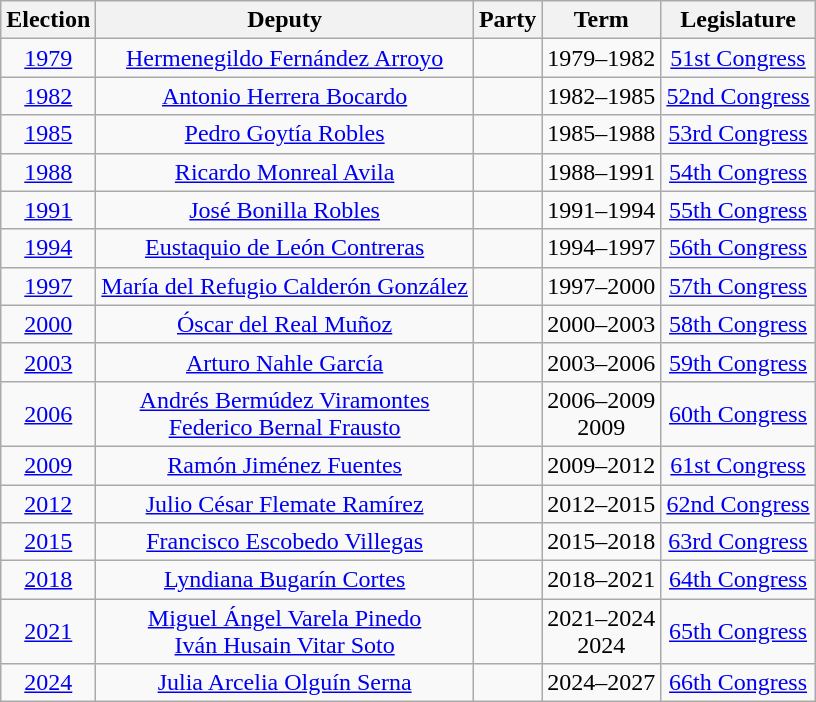<table class="wikitable" style="text-align: center">
<tr>
<th>Election</th>
<th>Deputy</th>
<th>Party</th>
<th>Term</th>
<th>Legislature</th>
</tr>
<tr>
<td><a href='#'>1979</a></td>
<td><a href='#'>Hermenegildo Fernández Arroyo</a></td>
<td></td>
<td>1979–1982</td>
<td><a href='#'>51st Congress</a></td>
</tr>
<tr>
<td><a href='#'>1982</a></td>
<td><a href='#'>Antonio Herrera Bocardo</a></td>
<td></td>
<td>1982–1985</td>
<td><a href='#'>52nd Congress</a></td>
</tr>
<tr>
<td><a href='#'>1985</a></td>
<td><a href='#'>Pedro Goytía Robles</a></td>
<td></td>
<td>1985–1988</td>
<td><a href='#'>53rd Congress</a></td>
</tr>
<tr>
<td><a href='#'>1988</a></td>
<td><a href='#'>Ricardo Monreal Avila</a></td>
<td></td>
<td>1988–1991</td>
<td><a href='#'>54th Congress</a></td>
</tr>
<tr>
<td><a href='#'>1991</a></td>
<td><a href='#'>José Bonilla Robles</a></td>
<td></td>
<td>1991–1994</td>
<td><a href='#'>55th Congress</a></td>
</tr>
<tr>
<td><a href='#'>1994</a></td>
<td><a href='#'>Eustaquio de León Contreras</a></td>
<td></td>
<td>1994–1997</td>
<td><a href='#'>56th Congress</a></td>
</tr>
<tr>
<td><a href='#'>1997</a></td>
<td><a href='#'>María del Refugio Calderón González</a></td>
<td></td>
<td>1997–2000</td>
<td><a href='#'>57th Congress</a></td>
</tr>
<tr>
<td><a href='#'>2000</a></td>
<td><a href='#'>Óscar del Real Muñoz</a></td>
<td></td>
<td>2000–2003</td>
<td><a href='#'>58th Congress</a></td>
</tr>
<tr>
<td><a href='#'>2003</a></td>
<td><a href='#'>Arturo Nahle García</a></td>
<td></td>
<td>2003–2006</td>
<td><a href='#'>59th Congress</a></td>
</tr>
<tr>
<td><a href='#'>2006</a></td>
<td><a href='#'>Andrés Bermúdez Viramontes</a><br><a href='#'>Federico Bernal Frausto</a></td>
<td></td>
<td>2006–2009<br>2009</td>
<td><a href='#'>60th Congress</a></td>
</tr>
<tr>
<td><a href='#'>2009</a></td>
<td><a href='#'>Ramón Jiménez Fuentes</a></td>
<td></td>
<td>2009–2012</td>
<td><a href='#'>61st Congress</a></td>
</tr>
<tr>
<td><a href='#'>2012</a></td>
<td><a href='#'>Julio César Flemate Ramírez</a></td>
<td></td>
<td>2012–2015</td>
<td><a href='#'>62nd Congress</a></td>
</tr>
<tr>
<td><a href='#'>2015</a></td>
<td><a href='#'>Francisco Escobedo Villegas</a></td>
<td></td>
<td>2015–2018</td>
<td><a href='#'>63rd Congress</a></td>
</tr>
<tr>
<td><a href='#'>2018</a></td>
<td><a href='#'>Lyndiana Bugarín Cortes</a></td>
<td></td>
<td>2018–2021</td>
<td><a href='#'>64th Congress</a></td>
</tr>
<tr>
<td><a href='#'>2021</a></td>
<td><a href='#'>Miguel Ángel Varela Pinedo</a><br><a href='#'>Iván Husain Vitar Soto</a></td>
<td></td>
<td>2021–2024<br>2024</td>
<td><a href='#'>65th Congress</a></td>
</tr>
<tr>
<td><a href='#'>2024</a></td>
<td><a href='#'>Julia Arcelia Olguín Serna</a></td>
<td> </td>
<td>2024–2027</td>
<td><a href='#'>66th Congress</a></td>
</tr>
</table>
